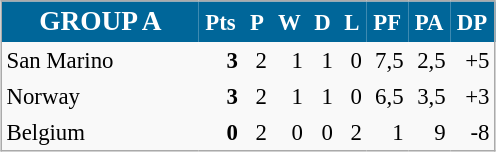<table align=center cellpadding="3" cellspacing="0" style="background: #f9f9f9; border: 1px #aaa solid; border-collapse: collapse; font-size: 95%;" width=330>
<tr style="background:#006699; color:white">
<th width=34% style=font-size:120%><strong>GROUP A</strong></th>
<th width=5%>Pts</th>
<th width=5%>P</th>
<th width=5%>W</th>
<th width=5%>D</th>
<th width=5%>L</th>
<th width=5%>PF</th>
<th width=5%>PA</th>
<th width=5%>DP</th>
</tr>
<tr align=right>
<td align=left> San Marino</td>
<td><strong>3</strong></td>
<td>2</td>
<td>1</td>
<td>1</td>
<td>0</td>
<td>7,5</td>
<td>2,5</td>
<td>+5</td>
</tr>
<tr align=right>
<td align=left> Norway</td>
<td><strong>3</strong></td>
<td>2</td>
<td>1</td>
<td>1</td>
<td>0</td>
<td>6,5</td>
<td>3,5</td>
<td>+3</td>
</tr>
<tr align=right>
<td align=left> Belgium</td>
<td><strong>0</strong></td>
<td>2</td>
<td>0</td>
<td>0</td>
<td>2</td>
<td>1</td>
<td>9</td>
<td>-8</td>
</tr>
</table>
